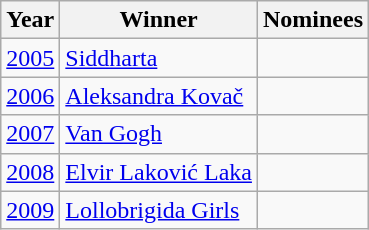<table class="wikitable">
<tr>
<th>Year</th>
<th>Winner</th>
<th>Nominees</th>
</tr>
<tr>
<td><a href='#'>2005</a></td>
<td><a href='#'>Siddharta</a></td>
<td></td>
</tr>
<tr>
<td><a href='#'>2006</a></td>
<td><a href='#'>Aleksandra Kovač</a></td>
<td></td>
</tr>
<tr>
<td><a href='#'>2007</a></td>
<td><a href='#'>Van Gogh</a></td>
<td></td>
</tr>
<tr>
<td><a href='#'>2008</a></td>
<td><a href='#'>Elvir Laković Laka</a></td>
<td></td>
</tr>
<tr>
<td><a href='#'>2009</a></td>
<td><a href='#'>Lollobrigida Girls</a></td>
<td></td>
</tr>
</table>
